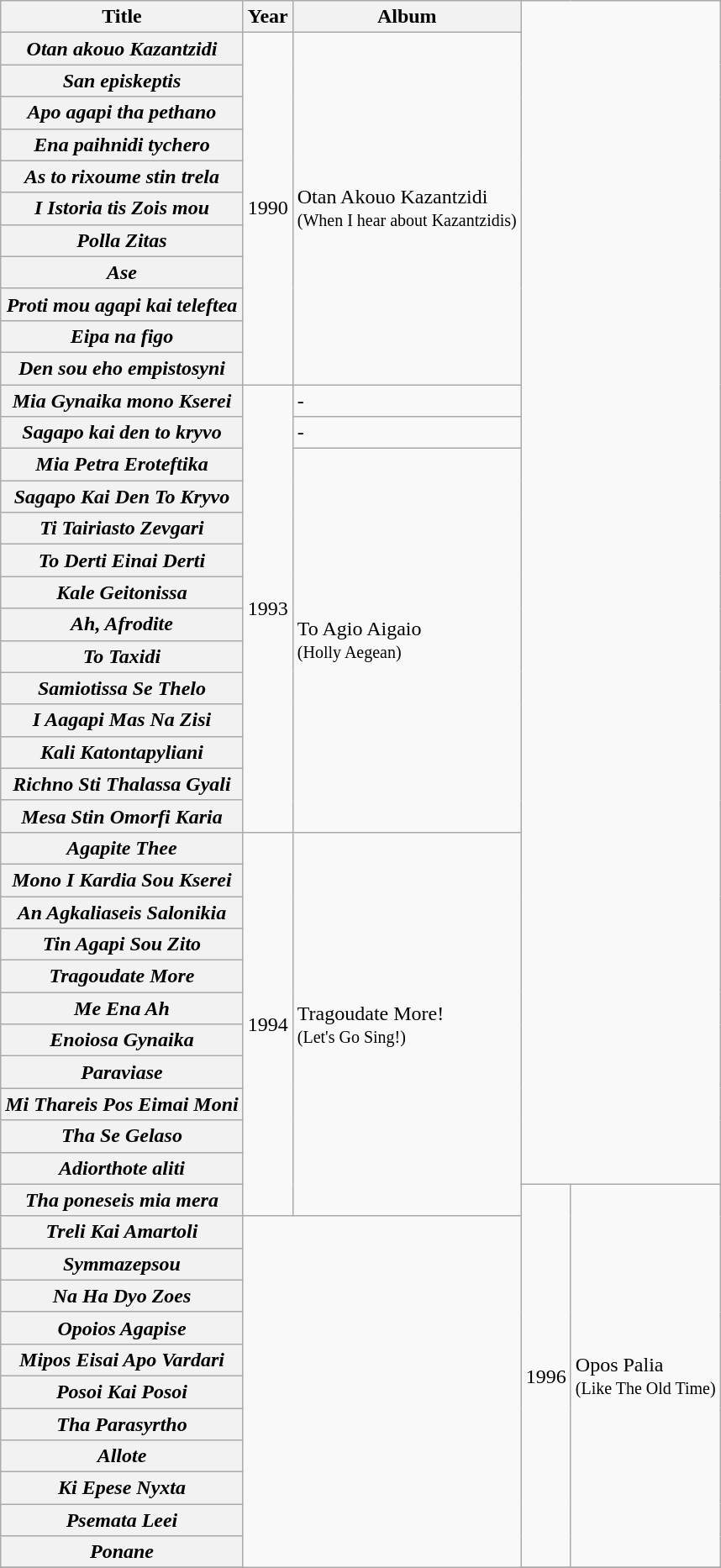<table class="wikitable plainrowheaders sortable" style="margin-right: 0;">
<tr>
<th scope="col">Title</th>
<th scope="col">Year</th>
<th scope="col">Album</th>
</tr>
<tr>
<th scope="row"><em>Otan akouo Kazantzidi</em></th>
<td rowspan="11">1990</td>
<td rowspan="11">Otan Akouo Kazantzidi<br><small>(When I hear about Kazantzidis)</small></td>
</tr>
<tr>
<th scope="row"><em>San episkeptis</em></th>
</tr>
<tr>
<th scope="row"><em>Apo agapi tha pethano</em></th>
</tr>
<tr>
<th scope="row"><em>Ena paihnidi tychero</em></th>
</tr>
<tr>
<th scope="row"><em>As to rixoume stin trela</em></th>
</tr>
<tr>
<th scope="row"><em>I Istoria tis Zois mou</em></th>
</tr>
<tr>
<th scope="row"><em>Polla Zitas</em></th>
</tr>
<tr>
<th scope="row"><em>Ase</em></th>
</tr>
<tr>
<th scope="row"><em>Proti mou agapi kai teleftea</em></th>
</tr>
<tr>
<th scope="row"><em>Eipa na figo</em></th>
</tr>
<tr>
<th scope="row"><em>Den sou eho empistosyni</em></th>
</tr>
<tr>
<th scope="row"><em>Mia Gynaika mono Kserei</em></th>
<td rowspan="14">1993</td>
<td>-</td>
</tr>
<tr>
<th scope="row"><em>Sagapo kai den to kryvo</em></th>
<td>-</td>
</tr>
<tr>
<th scope="row"><em>Mia Petra Eroteftika</em></th>
<td rowspan="12">To Agio Aigaio<br><small>(Holly Aegean)</small></td>
</tr>
<tr>
<th scope="row"><em>Sagapo Kai Den To Kryvo</em></th>
</tr>
<tr>
<th scope="row"><em>Ti Tairiasto Zevgari</em></th>
</tr>
<tr>
<th scope="row"><em>To Derti Einai Derti</em></th>
</tr>
<tr>
<th scope="row"><em>Kale Geitonissa</em></th>
</tr>
<tr>
<th scope="row"><em>Ah, Afrodite</em></th>
</tr>
<tr>
<th scope="row"><em>To Taxidi</em></th>
</tr>
<tr>
<th scope="row"><em>Samiotissa Se Thelo</em></th>
</tr>
<tr>
<th scope="row"><em>I Aagapi Mas Na Zisi</em></th>
</tr>
<tr>
<th scope="row"><em>Kali Katontapyliani</em></th>
</tr>
<tr>
<th scope="row"><em>Richno Sti Thalassa Gyali</em></th>
</tr>
<tr>
<th scope="row"><em>Mesa Stin Omorfi Karia</em></th>
</tr>
<tr>
<th scope="row"><em>Agapite Thee</em></th>
<td rowspan="12">1994</td>
<td rowspan="12">Tragoudate More!<br><small>(Let's Go Sing!)</small></td>
</tr>
<tr>
<th scope="row"><em>Mono I Kardia Sou Kserei</em></th>
</tr>
<tr>
<th scope="row"><em>An Agkaliaseis Salonikia</em></th>
</tr>
<tr>
<th scope="row"><em>Tin Agapi Sou Zito</em></th>
</tr>
<tr>
<th scope="row"><em>Tragoudate More</em></th>
</tr>
<tr>
<th scope="row"><em>Me Ena Ah</em></th>
</tr>
<tr>
<th scope="row"><em>Enoiosa Gynaika</em></th>
</tr>
<tr>
<th scope="row"><em>Paraviase</em></th>
</tr>
<tr>
<th scope="row"><em>Mi Thareis Pos Eimai Moni</em></th>
</tr>
<tr>
<th scope="row"><em>Tha Se Gelaso</em></th>
</tr>
<tr>
<th scope="row"><em>Adiorthote aliti</em></th>
</tr>
<tr>
<th scope="row"><em>Tha poneseis mia mera</em></th>
<td rowspan="12">1996</td>
<td rowspan="12">Opos Palia<br><small>(Like The Old Time)</small></td>
</tr>
<tr>
<th scope="row"><em>Treli Kai Amartoli</em></th>
</tr>
<tr>
<th scope="row"><em>Symmazepsou</em></th>
</tr>
<tr>
<th scope="row"><em>Na Ha Dyo Zoes</em></th>
</tr>
<tr>
<th scope="row"><em>Opoios Agapise</em></th>
</tr>
<tr>
<th scope="row"><em>Mipos Eisai Apo Vardari</em></th>
</tr>
<tr>
<th scope="row"><em>Posoi Kai Posoi</em></th>
</tr>
<tr>
<th scope="row"><em>Tha Parasyrtho</em></th>
</tr>
<tr>
<th scope="row"><em>Allote</em></th>
</tr>
<tr>
<th scope="row"><em>Ki Epese Nyxta</em></th>
</tr>
<tr>
<th scope="row"><em>Psemata Leei</em></th>
</tr>
<tr>
<th scope="row"><em>Ponane</em></th>
</tr>
<tr>
</tr>
</table>
